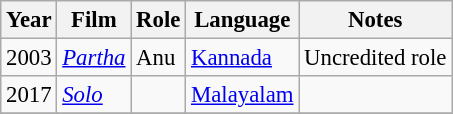<table class="wikitable sortable" style="font-size: 95%;">
<tr>
<th>Year</th>
<th>Film</th>
<th>Role</th>
<th>Language</th>
<th>Notes</th>
</tr>
<tr>
<td>2003</td>
<td><em><a href='#'>Partha</a></em></td>
<td>Anu</td>
<td><a href='#'>Kannada</a></td>
<td>Uncredited role</td>
</tr>
<tr>
<td>2017</td>
<td><em><a href='#'>Solo</a></em></td>
<td></td>
<td><a href='#'>Malayalam</a></td>
<td></td>
</tr>
<tr>
</tr>
</table>
